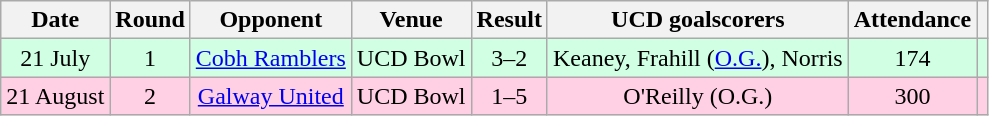<table class="wikitable" Style="text-align: center">
<tr>
<th>Date</th>
<th>Round</th>
<th>Opponent</th>
<th>Venue</th>
<th>Result<br></th>
<th>UCD goalscorers</th>
<th>Attendance</th>
<th></th>
</tr>
<tr style="background:#d0ffe3">
<td>21 July</td>
<td>1</td>
<td><a href='#'>Cobh Ramblers</a></td>
<td>UCD Bowl</td>
<td>3–2</td>
<td>Keaney, Frahill (<a href='#'>O.G.</a>), Norris</td>
<td>174</td>
<td></td>
</tr>
<tr style="background:#ffd0e3">
<td>21 August</td>
<td>2</td>
<td><a href='#'>Galway United</a></td>
<td>UCD Bowl</td>
<td>1–5</td>
<td>O'Reilly (O.G.)</td>
<td>300</td>
<td></td>
</tr>
</table>
